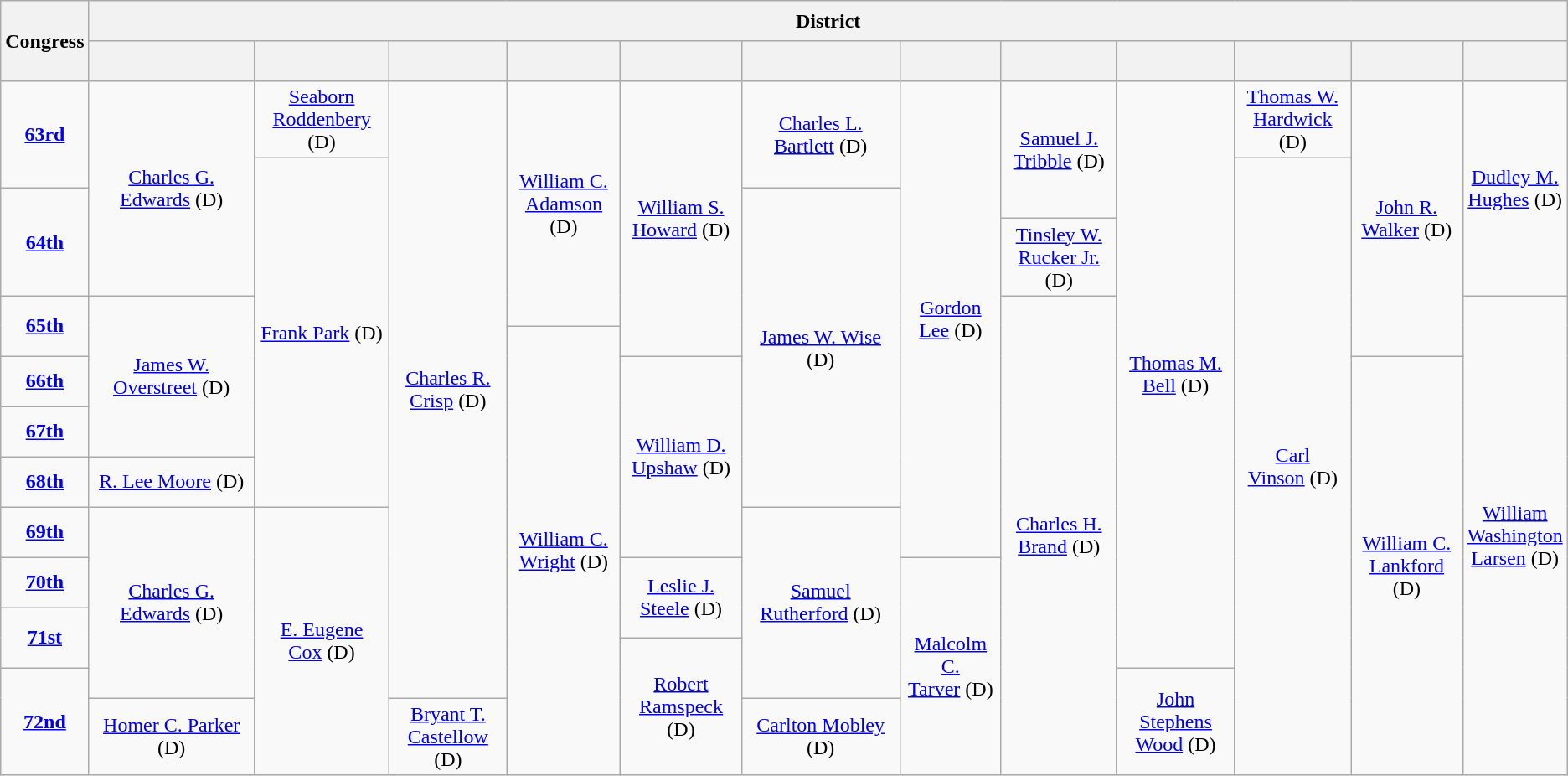<table class=wikitable style="text-align:center">
<tr style="height:2em">
<th rowspan=2>Congress</th>
<th colspan=12>District</th>
</tr>
<tr style="height:2em">
<th></th>
<th></th>
<th></th>
<th></th>
<th></th>
<th></th>
<th></th>
<th></th>
<th></th>
<th></th>
<th></th>
<th></th>
</tr>
<tr style="height:2em">
<td rowspan="2"><strong><a href='#'>63rd</a></strong> <small></small></td>
<td rowspan="4" ><a href='#'>Charles G.<br>Edwards</a> (D)</td>
<td><a href='#'>Seaborn<br>Roddenbery</a> (D)</td>
<td rowspan="14" ><a href='#'>Charles R.<br>Crisp</a> (D)</td>
<td rowspan="5" ><a href='#'>William C.<br>Adamson</a> (D)</td>
<td rowspan="6" ><a href='#'>William S.<br>Howard</a> (D)</td>
<td rowspan="2" ><a href='#'>Charles L.<br>Bartlett</a> (D)</td>
<td rowspan="10" ><a href='#'>Gordon<br>Lee</a> (D)</td>
<td rowspan="3" ><a href='#'>Samuel J.<br>Tribble</a> (D)</td>
<td rowspan="13" ><a href='#'>Thomas M.<br>Bell</a> (D)</td>
<td><a href='#'>Thomas W.<br>Hardwick</a> (D)</td>
<td rowspan="6" ><a href='#'>John R.<br>Walker</a> (D)</td>
<td rowspan="4" ><a href='#'>Dudley M.<br>Hughes</a> (D)</td>
</tr>
<tr style="height:1.5em">
<td rowspan="8" ><a href='#'>Frank Park</a> (D)</td>
<td rowspan="14" ><a href='#'>Carl<br>Vinson</a> (D)</td>
</tr>
<tr style="height:1.5em">
<td rowspan="2"><strong><a href='#'>64th</a></strong> <small></small></td>
<td rowspan="7" ><a href='#'>James W. Wise</a> (D)</td>
</tr>
<tr style="height:2em">
<td><a href='#'>Tinsley W.<br>Rucker Jr.</a> (D)</td>
</tr>
<tr style="height:1.5em">
<td rowspan="2"><strong><a href='#'>65th</a></strong> <small></small></td>
<td rowspan="4" ><a href='#'>James W.<br>Overstreet</a> (D)</td>
<td rowspan="11" ><a href='#'>Charles H.<br>Brand</a> (D)</td>
<td rowspan="11" ><a href='#'>William<br>Washington<br>Larsen</a> (D)</td>
</tr>
<tr style="height:1.5em">
<td rowspan="10" ><a href='#'>William C.<br>Wright</a> (D)</td>
</tr>
<tr style="height:2.5em">
<td><strong><a href='#'>66th</a></strong> <small></small></td>
<td rowspan="4" ><a href='#'>William D.<br>Upshaw</a> (D)</td>
<td rowspan="9" ><a href='#'>William C.<br>Lankford</a> (D)</td>
</tr>
<tr style="height:2.5em">
<td><strong><a href='#'>67th</a></strong> <small></small></td>
</tr>
<tr style="height:2.5em">
<td><strong><a href='#'>68th</a></strong> <small></small></td>
<td><a href='#'>R. Lee Moore</a> (D)</td>
</tr>
<tr style="height:2.5em">
<td><strong><a href='#'>69th</a></strong> <small></small></td>
<td rowspan="5" ><a href='#'>Charles G.<br>Edwards</a> (D)</td>
<td rowspan="6" ><a href='#'>E. Eugene<br>Cox</a> (D)</td>
<td rowspan="5" ><a href='#'>Samuel<br>Rutherford</a> (D)</td>
</tr>
<tr style="height:2.5em">
<td><strong><a href='#'>70th</a></strong> <small></small></td>
<td rowspan="2" ><a href='#'>Leslie J.<br>Steele</a> (D)</td>
<td rowspan="5" ><a href='#'>Malcolm C.<br>Tarver</a> (D)</td>
</tr>
<tr style="height:1.5em">
<td rowspan="2"><strong><a href='#'>71st</a></strong> <small></small></td>
</tr>
<tr style="height:1.5em">
<td rowspan="3" ><a href='#'>Robert<br>Ramspeck</a> (D)</td>
</tr>
<tr style="height:1.5em">
<td rowspan="2"><strong><a href='#'>72nd</a></strong> <small></small></td>
<td rowspan="2" ><a href='#'>John Stephens<br>Wood</a> (D)</td>
</tr>
<tr style="height:2.5em">
<td><a href='#'>Homer C. Parker</a> (D)</td>
<td><a href='#'>Bryant T.<br>Castellow</a> (D)</td>
<td><a href='#'>Carlton Mobley</a> (D)</td>
</tr>
</table>
